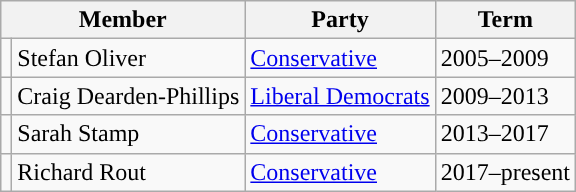<table class="wikitable">
<tr>
<th colspan="2">Member</th>
<th>Party</th>
<th>Term</th>
</tr>
<tr>
<td style="background-color: "></td>
<td>Stefan Oliver</td>
<td><a href='#'>Conservative</a></td>
<td>2005–2009</td>
</tr>
<tr>
<td style="background-color: "></td>
<td>Craig Dearden-Phillips</td>
<td><a href='#'>Liberal Democrats</a></td>
<td>2009–2013</td>
</tr>
<tr>
<td style="background-color: "></td>
<td>Sarah Stamp</td>
<td><a href='#'>Conservative</a></td>
<td>2013–2017</td>
</tr>
<tr>
<td style="background-color: "></td>
<td>Richard Rout</td>
<td><a href='#'>Conservative</a></td>
<td>2017–present</td>
</tr>
</table>
